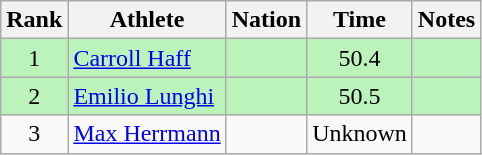<table class="wikitable sortable" style="text-align:center">
<tr>
<th>Rank</th>
<th>Athlete</th>
<th>Nation</th>
<th>Time</th>
<th>Notes</th>
</tr>
<tr bgcolor=bbf3bb>
<td>1</td>
<td align=left><a href='#'>Carroll Haff</a></td>
<td align=left></td>
<td>50.4</td>
<td></td>
</tr>
<tr bgcolor=bbf3bb>
<td>2</td>
<td align=left><a href='#'>Emilio Lunghi</a></td>
<td align=left></td>
<td>50.5</td>
<td></td>
</tr>
<tr>
<td>3</td>
<td align=left><a href='#'>Max Herrmann</a></td>
<td align=left></td>
<td>Unknown</td>
<td></td>
</tr>
</table>
